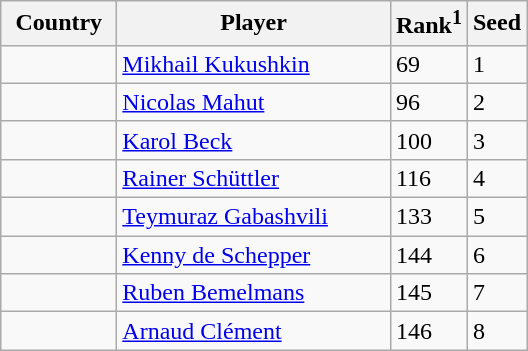<table class="sortable wikitable">
<tr>
<th width="70">Country</th>
<th width="175">Player</th>
<th>Rank<sup>1</sup></th>
<th>Seed</th>
</tr>
<tr>
<td></td>
<td><a href='#'>Mikhail Kukushkin</a></td>
<td>69</td>
<td>1</td>
</tr>
<tr>
<td></td>
<td><a href='#'>Nicolas Mahut</a></td>
<td>96</td>
<td>2</td>
</tr>
<tr>
<td></td>
<td><a href='#'>Karol Beck</a></td>
<td>100</td>
<td>3</td>
</tr>
<tr>
<td></td>
<td><a href='#'>Rainer Schüttler</a></td>
<td>116</td>
<td>4</td>
</tr>
<tr>
<td></td>
<td><a href='#'>Teymuraz Gabashvili</a></td>
<td>133</td>
<td>5</td>
</tr>
<tr>
<td></td>
<td><a href='#'>Kenny de Schepper</a></td>
<td>144</td>
<td>6</td>
</tr>
<tr>
<td></td>
<td><a href='#'>Ruben Bemelmans</a></td>
<td>145</td>
<td>7</td>
</tr>
<tr>
<td></td>
<td><a href='#'>Arnaud Clément</a></td>
<td>146</td>
<td>8</td>
</tr>
</table>
